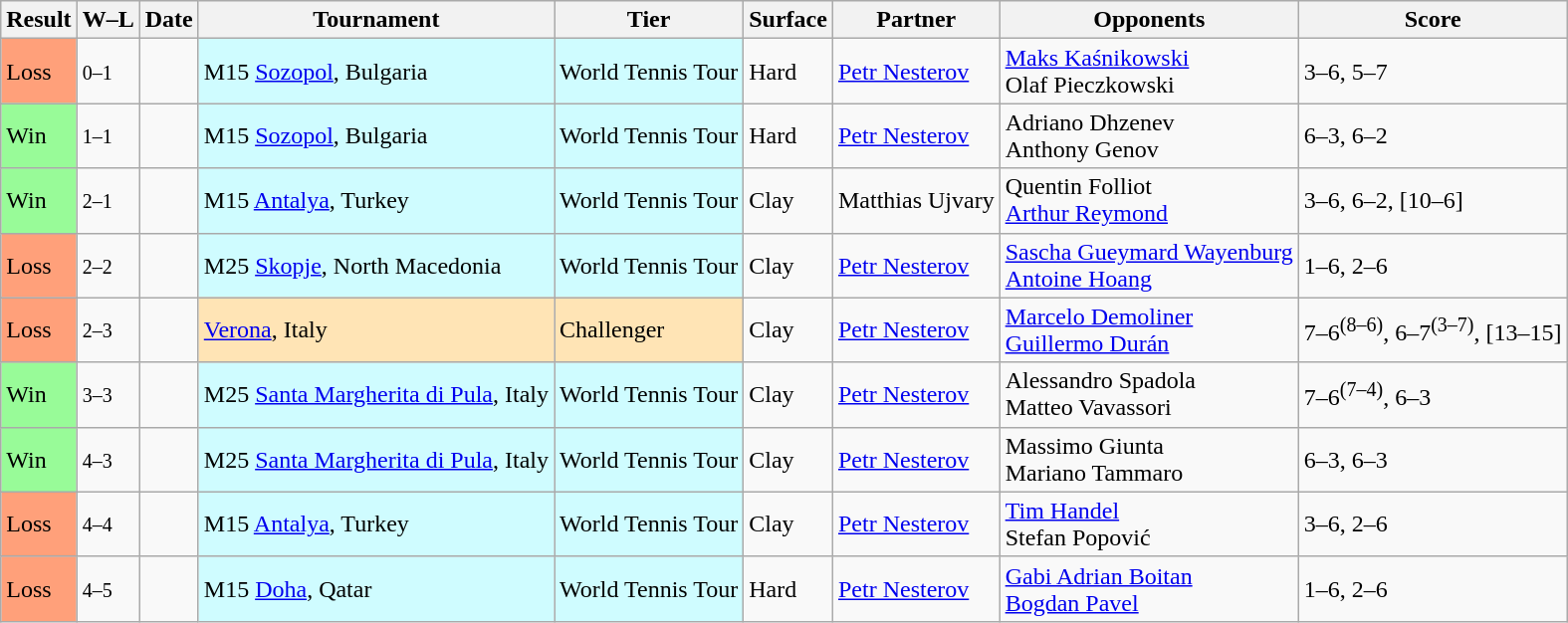<table class="sortable wikitable">
<tr>
<th>Result</th>
<th class="unsortable">W–L</th>
<th>Date</th>
<th>Tournament</th>
<th>Tier</th>
<th>Surface</th>
<th>Partner</th>
<th>Opponents</th>
<th class="unsortable">Score</th>
</tr>
<tr>
<td bgcolor=#FFA07A>Loss</td>
<td><small>0–1</small></td>
<td></td>
<td style="background:#cffcff;">M15 <a href='#'>Sozopol</a>, Bulgaria</td>
<td style="background:#cffcff;">World Tennis Tour</td>
<td>Hard</td>
<td> <a href='#'>Petr Nesterov</a></td>
<td> <a href='#'>Maks Kaśnikowski</a><br> Olaf Pieczkowski</td>
<td>3–6, 5–7</td>
</tr>
<tr>
<td bgcolor=98fb98>Win</td>
<td><small>1–1</small></td>
<td></td>
<td style="background:#cffcff;">M15 <a href='#'>Sozopol</a>, Bulgaria</td>
<td style="background:#cffcff;">World Tennis Tour</td>
<td>Hard</td>
<td> <a href='#'>Petr Nesterov</a></td>
<td> Adriano Dhzenev<br> Anthony Genov</td>
<td>6–3, 6–2</td>
</tr>
<tr>
<td bgcolor=98fb98>Win</td>
<td><small>2–1</small></td>
<td></td>
<td style="background:#cffcff;">M15 <a href='#'>Antalya</a>, Turkey</td>
<td style="background:#cffcff;">World Tennis Tour</td>
<td>Clay</td>
<td> Matthias Ujvary</td>
<td> Quentin Folliot<br> <a href='#'>Arthur Reymond</a></td>
<td>3–6, 6–2, [10–6]</td>
</tr>
<tr>
<td bgcolor=#FFA07A>Loss</td>
<td><small>2–2</small></td>
<td></td>
<td style="background:#cffcff;">M25 <a href='#'>Skopje</a>, North Macedonia</td>
<td style="background:#cffcff;">World Tennis Tour</td>
<td>Clay</td>
<td> <a href='#'>Petr Nesterov</a></td>
<td> <a href='#'>Sascha Gueymard Wayenburg</a><br> <a href='#'>Antoine Hoang</a></td>
<td>1–6, 2–6</td>
</tr>
<tr>
<td bgcolor=#FFA07A>Loss</td>
<td><small>2–3</small></td>
<td><a href='#'></a></td>
<td style=background:moccasin;><a href='#'>Verona</a>, Italy</td>
<td style=background:moccasin;>Challenger</td>
<td>Clay</td>
<td> <a href='#'>Petr Nesterov</a></td>
<td> <a href='#'>Marcelo Demoliner</a><br> <a href='#'>Guillermo Durán</a></td>
<td>7–6<sup>(8–6)</sup>, 6–7<sup>(3–7)</sup>, [13–15]</td>
</tr>
<tr>
<td bgcolor=98fb98>Win</td>
<td><small>3–3</small></td>
<td></td>
<td style="background:#cffcff;">M25 <a href='#'>Santa Margherita di Pula</a>, Italy</td>
<td style="background:#cffcff;">World Tennis Tour</td>
<td>Clay</td>
<td> <a href='#'>Petr Nesterov</a></td>
<td> Alessandro Spadola<br> Matteo Vavassori</td>
<td>7–6<sup>(7–4)</sup>, 6–3</td>
</tr>
<tr>
<td bgcolor=98fb98>Win</td>
<td><small>4–3</small></td>
<td></td>
<td style="background:#cffcff;">M25 <a href='#'>Santa Margherita di Pula</a>, Italy</td>
<td style="background:#cffcff;">World Tennis Tour</td>
<td>Clay</td>
<td> <a href='#'>Petr Nesterov</a></td>
<td> Massimo Giunta<br> Mariano Tammaro</td>
<td>6–3, 6–3</td>
</tr>
<tr>
<td bgcolor=#FFA07A>Loss</td>
<td><small>4–4</small></td>
<td></td>
<td style="background:#cffcff;">M15 <a href='#'>Antalya</a>, Turkey</td>
<td style="background:#cffcff;">World Tennis Tour</td>
<td>Clay</td>
<td> <a href='#'>Petr Nesterov</a></td>
<td> <a href='#'>Tim Handel</a><br> Stefan Popović</td>
<td>3–6, 2–6</td>
</tr>
<tr>
<td bgcolor=#FFA07A>Loss</td>
<td><small>4–5</small></td>
<td></td>
<td style="background:#cffcff;">M15 <a href='#'>Doha</a>, Qatar</td>
<td style="background:#cffcff;">World Tennis Tour</td>
<td>Hard</td>
<td> <a href='#'>Petr Nesterov</a></td>
<td> <a href='#'>Gabi Adrian Boitan</a><br> <a href='#'>Bogdan Pavel</a></td>
<td>1–6, 2–6</td>
</tr>
</table>
